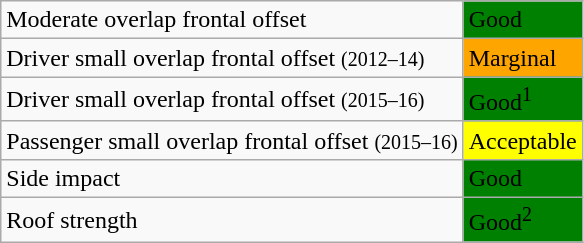<table class="wikitable">
<tr>
<td>Moderate overlap frontal offset</td>
<td style="background: green">Good</td>
</tr>
<tr>
<td>Driver small overlap frontal offset <small>(2012–14)</small></td>
<td style="background: orange">Marginal</td>
</tr>
<tr>
<td>Driver small overlap frontal offset <small>(2015–16)</small></td>
<td style="background: green">Good<sup>1</sup></td>
</tr>
<tr>
<td>Passenger small overlap frontal offset <small>(2015–16)</small></td>
<td style="background: yellow">Acceptable</td>
</tr>
<tr>
<td>Side impact</td>
<td style="background: green">Good</td>
</tr>
<tr>
<td>Roof strength</td>
<td style="background: green">Good<sup>2</sup></td>
</tr>
</table>
